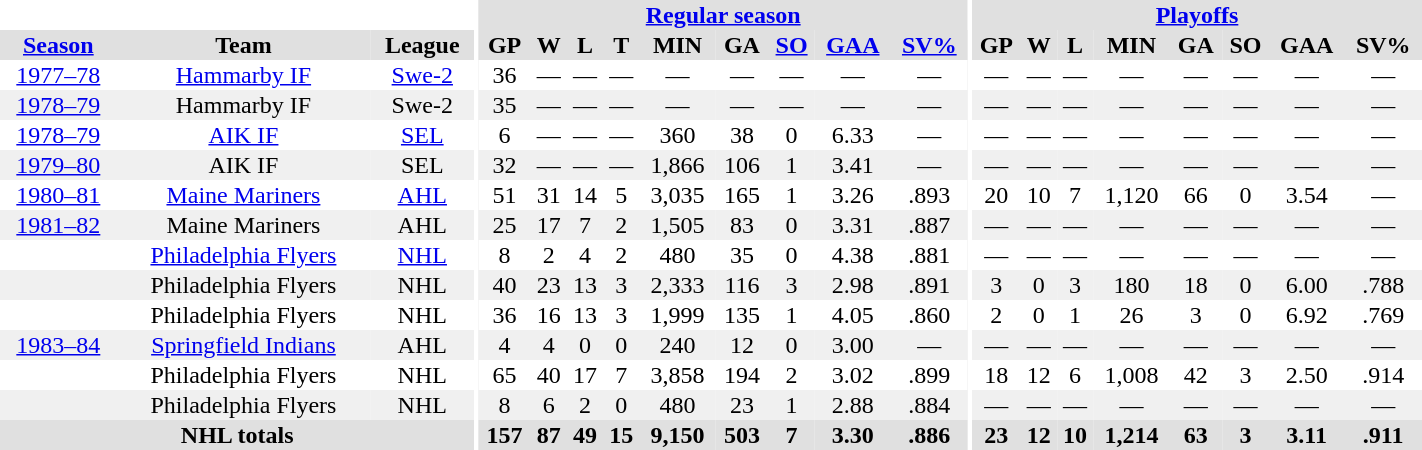<table border="0" cellpadding="1" cellspacing="0" style="text-align:center; width:75%;">
<tr ALIGN="center" bgcolor="#e0e0e0">
<th align="center" colspan="3" bgcolor="#ffffff"></th>
<th align="center" rowspan="99" bgcolor="#ffffff"></th>
<th align="center" colspan="9" bgcolor="#e0e0e0"><a href='#'>Regular season</a></th>
<th align="center" rowspan="99" bgcolor="#ffffff"></th>
<th align="center" colspan="8" bgcolor="#e0e0e0"><a href='#'>Playoffs</a></th>
</tr>
<tr ALIGN="center" bgcolor="#e0e0e0">
<th><a href='#'>Season</a></th>
<th>Team</th>
<th>League</th>
<th>GP</th>
<th>W</th>
<th>L</th>
<th>T</th>
<th>MIN</th>
<th>GA</th>
<th><a href='#'>SO</a></th>
<th><a href='#'>GAA</a></th>
<th><a href='#'>SV%</a></th>
<th>GP</th>
<th>W</th>
<th>L</th>
<th>MIN</th>
<th>GA</th>
<th>SO</th>
<th>GAA</th>
<th>SV%</th>
</tr>
<tr>
<td><a href='#'>1977–78</a></td>
<td><a href='#'>Hammarby IF</a></td>
<td><a href='#'>Swe-2</a></td>
<td>36</td>
<td>—</td>
<td>—</td>
<td>—</td>
<td>—</td>
<td>—</td>
<td>—</td>
<td>—</td>
<td>—</td>
<td>—</td>
<td>—</td>
<td>—</td>
<td>—</td>
<td>—</td>
<td>—</td>
<td>—</td>
<td>—</td>
</tr>
<tr ALIGN="center" bgcolor="#f0f0f0">
<td><a href='#'>1978–79</a></td>
<td>Hammarby IF</td>
<td>Swe-2</td>
<td>35</td>
<td>—</td>
<td>—</td>
<td>—</td>
<td>—</td>
<td>—</td>
<td>—</td>
<td>—</td>
<td>—</td>
<td>—</td>
<td>—</td>
<td>—</td>
<td>—</td>
<td>—</td>
<td>—</td>
<td>—</td>
<td>—</td>
</tr>
<tr ALIGN="center">
<td><a href='#'>1978–79</a></td>
<td><a href='#'>AIK IF</a></td>
<td><a href='#'>SEL</a></td>
<td>6</td>
<td>—</td>
<td>—</td>
<td>—</td>
<td>360</td>
<td>38</td>
<td>0</td>
<td>6.33</td>
<td>—</td>
<td>—</td>
<td>—</td>
<td>—</td>
<td>—</td>
<td>—</td>
<td>—</td>
<td>—</td>
<td>—</td>
</tr>
<tr ALIGN="center" bgcolor="#f0f0f0">
<td><a href='#'>1979–80</a></td>
<td>AIK IF</td>
<td>SEL</td>
<td>32</td>
<td>—</td>
<td>—</td>
<td>—</td>
<td>1,866</td>
<td>106</td>
<td>1</td>
<td>3.41</td>
<td>—</td>
<td>—</td>
<td>—</td>
<td>—</td>
<td>—</td>
<td>—</td>
<td>—</td>
<td>—</td>
<td>—</td>
</tr>
<tr ALIGN="center">
<td><a href='#'>1980–81</a></td>
<td><a href='#'>Maine Mariners</a></td>
<td><a href='#'>AHL</a></td>
<td>51</td>
<td>31</td>
<td>14</td>
<td>5</td>
<td>3,035</td>
<td>165</td>
<td>1</td>
<td>3.26</td>
<td>.893</td>
<td>20</td>
<td>10</td>
<td>7</td>
<td>1,120</td>
<td>66</td>
<td>0</td>
<td>3.54</td>
<td>—</td>
</tr>
<tr ALIGN="center" bgcolor="#f0f0f0">
<td><a href='#'>1981–82</a></td>
<td>Maine Mariners</td>
<td>AHL</td>
<td>25</td>
<td>17</td>
<td>7</td>
<td>2</td>
<td>1,505</td>
<td>83</td>
<td>0</td>
<td>3.31</td>
<td>.887</td>
<td>—</td>
<td>—</td>
<td>—</td>
<td>—</td>
<td>—</td>
<td>—</td>
<td>—</td>
<td>—</td>
</tr>
<tr ALIGN="center">
<td></td>
<td><a href='#'>Philadelphia Flyers</a></td>
<td><a href='#'>NHL</a></td>
<td>8</td>
<td>2</td>
<td>4</td>
<td>2</td>
<td>480</td>
<td>35</td>
<td>0</td>
<td>4.38</td>
<td>.881</td>
<td>—</td>
<td>—</td>
<td>—</td>
<td>—</td>
<td>—</td>
<td>—</td>
<td>—</td>
<td>—</td>
</tr>
<tr ALIGN="center" bgcolor="#f0f0f0">
<td></td>
<td>Philadelphia Flyers</td>
<td>NHL</td>
<td>40</td>
<td>23</td>
<td>13</td>
<td>3</td>
<td>2,333</td>
<td>116</td>
<td>3</td>
<td>2.98</td>
<td>.891</td>
<td>3</td>
<td>0</td>
<td>3</td>
<td>180</td>
<td>18</td>
<td>0</td>
<td>6.00</td>
<td>.788</td>
</tr>
<tr ALIGN="center">
<td></td>
<td>Philadelphia Flyers</td>
<td>NHL</td>
<td>36</td>
<td>16</td>
<td>13</td>
<td>3</td>
<td>1,999</td>
<td>135</td>
<td>1</td>
<td>4.05</td>
<td>.860</td>
<td>2</td>
<td>0</td>
<td>1</td>
<td>26</td>
<td>3</td>
<td>0</td>
<td>6.92</td>
<td>.769</td>
</tr>
<tr ALIGN="center" bgcolor="#f0f0f0">
<td><a href='#'>1983–84</a></td>
<td><a href='#'>Springfield Indians</a></td>
<td>AHL</td>
<td>4</td>
<td>4</td>
<td>0</td>
<td>0</td>
<td>240</td>
<td>12</td>
<td>0</td>
<td>3.00</td>
<td>—</td>
<td>—</td>
<td>—</td>
<td>—</td>
<td>—</td>
<td>—</td>
<td>—</td>
<td>—</td>
<td>—</td>
</tr>
<tr ALIGN="center">
<td></td>
<td>Philadelphia Flyers</td>
<td>NHL</td>
<td>65</td>
<td>40</td>
<td>17</td>
<td>7</td>
<td>3,858</td>
<td>194</td>
<td>2</td>
<td>3.02</td>
<td>.899</td>
<td>18</td>
<td>12</td>
<td>6</td>
<td>1,008</td>
<td>42</td>
<td>3</td>
<td>2.50</td>
<td>.914</td>
</tr>
<tr ALIGN="center" bgcolor="#f0f0f0">
<td></td>
<td>Philadelphia Flyers</td>
<td>NHL</td>
<td>8</td>
<td>6</td>
<td>2</td>
<td>0</td>
<td>480</td>
<td>23</td>
<td>1</td>
<td>2.88</td>
<td>.884</td>
<td>—</td>
<td>—</td>
<td>—</td>
<td>—</td>
<td>—</td>
<td>—</td>
<td>—</td>
<td>—</td>
</tr>
<tr bgcolor="#e0e0e0">
<th colspan=3>NHL totals</th>
<th>157</th>
<th>87</th>
<th>49</th>
<th>15</th>
<th>9,150</th>
<th>503</th>
<th>7</th>
<th>3.30</th>
<th>.886</th>
<th>23</th>
<th>12</th>
<th>10</th>
<th>1,214</th>
<th>63</th>
<th>3</th>
<th>3.11</th>
<th>.911</th>
</tr>
</table>
